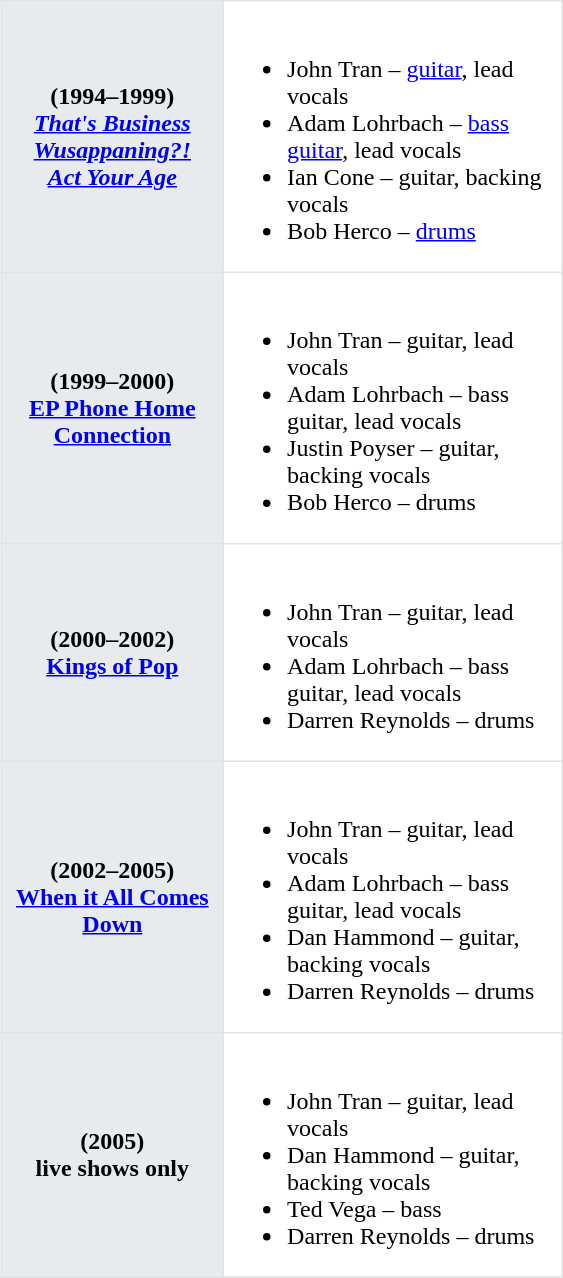<table class="toccolours"  border=1 cellpadding=2 cellspacing=0 style="float: right; width: 375px; margin: 0 0 1em 1em; border-collapse: collapse; border: 1px solid #E2E2E2;">
<tr>
<th bgcolor="#E7EBEE">(1994–1999)<br><em><a href='#'>That's Business</a></em><br><em><a href='#'>Wusappaning?!</a></em><br><em><a href='#'>Act Your Age</a></th>
<td><br><ul><li>John Tran – <a href='#'>guitar</a>, lead vocals</li><li>Adam Lohrbach – <a href='#'>bass guitar</a>, lead vocals</li><li>Ian Cone – guitar, backing vocals</li><li>Bob Herco – <a href='#'>drums</a></li></ul></td>
</tr>
<tr>
<th bgcolor="#E7EBEE">(1999–2000)<br></em><a href='#'>EP Phone Home</a><em><br></em><a href='#'>Connection</a><em></th>
<td><br><ul><li>John Tran – guitar, lead vocals</li><li>Adam Lohrbach – bass guitar, lead vocals</li><li>Justin Poyser – guitar, backing vocals</li><li>Bob Herco – drums</li></ul></td>
</tr>
<tr>
<th bgcolor="#E7EBEE">(2000–2002)<br></em><a href='#'>Kings of Pop</a><em></th>
<td><br><ul><li>John Tran – guitar, lead vocals</li><li>Adam Lohrbach – bass guitar, lead vocals</li><li>Darren Reynolds – drums</li></ul></td>
</tr>
<tr>
<th bgcolor="#E7EBEE">(2002–2005)<br></em><a href='#'>When it All Comes Down</a><em></th>
<td><br><ul><li>John Tran – guitar, lead vocals</li><li>Adam Lohrbach – bass guitar, lead vocals</li><li>Dan Hammond – guitar, backing vocals</li><li>Darren Reynolds – drums</li></ul></td>
</tr>
<tr>
<th bgcolor="#E7EBEE">(2005)<br>live shows only</th>
<td><br><ul><li>John Tran – guitar, lead vocals</li><li>Dan Hammond – guitar, backing vocals</li><li>Ted Vega – bass</li><li>Darren Reynolds – drums</li></ul></td>
</tr>
<tr>
</tr>
</table>
